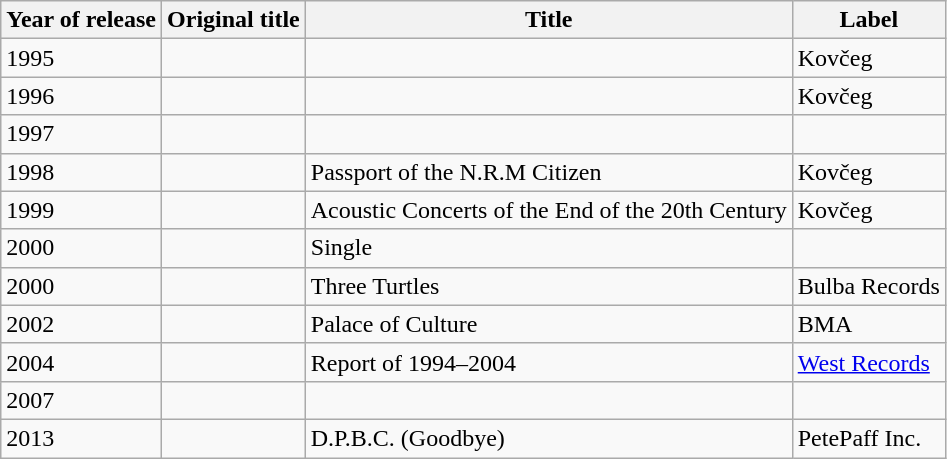<table class="wikitable">
<tr>
<th>Year of release</th>
<th>Original title</th>
<th>Title</th>
<th>Label</th>
</tr>
<tr>
<td>1995</td>
<td></td>
<td></td>
<td>Kovčeg</td>
</tr>
<tr>
<td>1996</td>
<td></td>
<td></td>
<td>Kovčeg</td>
</tr>
<tr>
<td>1997</td>
<td></td>
<td></td>
<td></td>
</tr>
<tr>
<td>1998</td>
<td></td>
<td>Passport of the N.R.M Citizen</td>
<td>Kovčeg</td>
</tr>
<tr>
<td>1999</td>
<td></td>
<td>Acoustic Concerts of the End of the 20th Century</td>
<td>Kovčeg</td>
</tr>
<tr>
<td>2000</td>
<td></td>
<td>Single</td>
<td></td>
</tr>
<tr>
<td>2000</td>
<td></td>
<td>Three Turtles</td>
<td>Bulba Records</td>
</tr>
<tr>
<td>2002</td>
<td></td>
<td>Palace of Culture</td>
<td>BMA</td>
</tr>
<tr>
<td>2004</td>
<td></td>
<td>Report of 1994–2004</td>
<td><a href='#'>West Records</a></td>
</tr>
<tr>
<td>2007</td>
<td></td>
<td></td>
<td></td>
</tr>
<tr>
<td>2013</td>
<td></td>
<td>D.P.B.C. (Goodbye)</td>
<td>PetePaff Inc.</td>
</tr>
</table>
